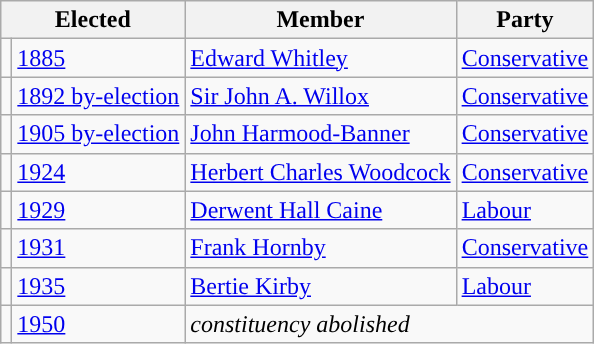<table class="wikitable">
<tr>
<th colspan="2">Elected</th>
<th>Member</th>
<th>Party</th>
</tr>
<tr>
<td style="color:inherit;background-color: "></td>
<td><a href='#'>1885</a></td>
<td><a href='#'>Edward Whitley</a></td>
<td><a href='#'>Conservative</a></td>
</tr>
<tr>
<td style="color:inherit;background-color: "></td>
<td><a href='#'>1892 by-election</a></td>
<td><a href='#'>Sir John A. Willox</a></td>
<td><a href='#'>Conservative</a></td>
</tr>
<tr>
<td style="color:inherit;background-color: "></td>
<td><a href='#'>1905 by-election</a></td>
<td><a href='#'>John Harmood-Banner</a></td>
<td><a href='#'>Conservative</a></td>
</tr>
<tr>
<td style="color:inherit;background-color: "></td>
<td><a href='#'>1924</a></td>
<td><a href='#'>Herbert Charles Woodcock</a></td>
<td><a href='#'>Conservative</a></td>
</tr>
<tr>
<td style="color:inherit;background-color: "></td>
<td><a href='#'>1929</a></td>
<td><a href='#'>Derwent Hall Caine</a></td>
<td><a href='#'>Labour</a></td>
</tr>
<tr>
<td style="color:inherit;background-color: "></td>
<td><a href='#'>1931</a></td>
<td><a href='#'>Frank Hornby</a></td>
<td><a href='#'>Conservative</a></td>
</tr>
<tr>
<td style="color:inherit;background-color: "></td>
<td><a href='#'>1935</a></td>
<td><a href='#'>Bertie Kirby</a></td>
<td><a href='#'>Labour</a></td>
</tr>
<tr>
<td></td>
<td><a href='#'>1950</a></td>
<td colspan="2"><em>constituency abolished</em></td>
</tr>
</table>
